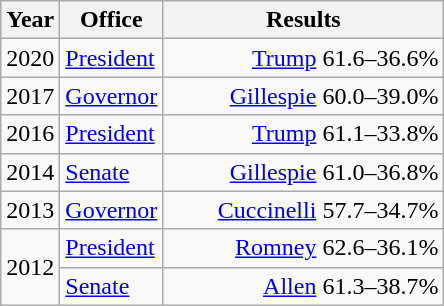<table class=wikitable>
<tr>
<th width="30">Year</th>
<th width="60">Office</th>
<th width="180">Results</th>
</tr>
<tr>
<td>2020</td>
<td><a href='#'>President</a></td>
<td align="right" ><a href='#'>Trump</a> 61.6–36.6%</td>
</tr>
<tr>
<td>2017</td>
<td><a href='#'>Governor</a></td>
<td align="right" ><a href='#'>Gillespie</a> 60.0–39.0%</td>
</tr>
<tr>
<td>2016</td>
<td><a href='#'>President</a></td>
<td align="right" ><a href='#'>Trump</a> 61.1–33.8%</td>
</tr>
<tr>
<td>2014</td>
<td><a href='#'>Senate</a></td>
<td align="right" ><a href='#'>Gillespie</a> 61.0–36.8%</td>
</tr>
<tr>
<td>2013</td>
<td><a href='#'>Governor</a></td>
<td align="right" ><a href='#'>Cuccinelli</a> 57.7–34.7%</td>
</tr>
<tr>
<td rowspan="2">2012</td>
<td><a href='#'>President</a></td>
<td align="right" ><a href='#'>Romney</a> 62.6–36.1%</td>
</tr>
<tr>
<td><a href='#'>Senate</a></td>
<td align="right" ><a href='#'>Allen</a> 61.3–38.7%</td>
</tr>
</table>
